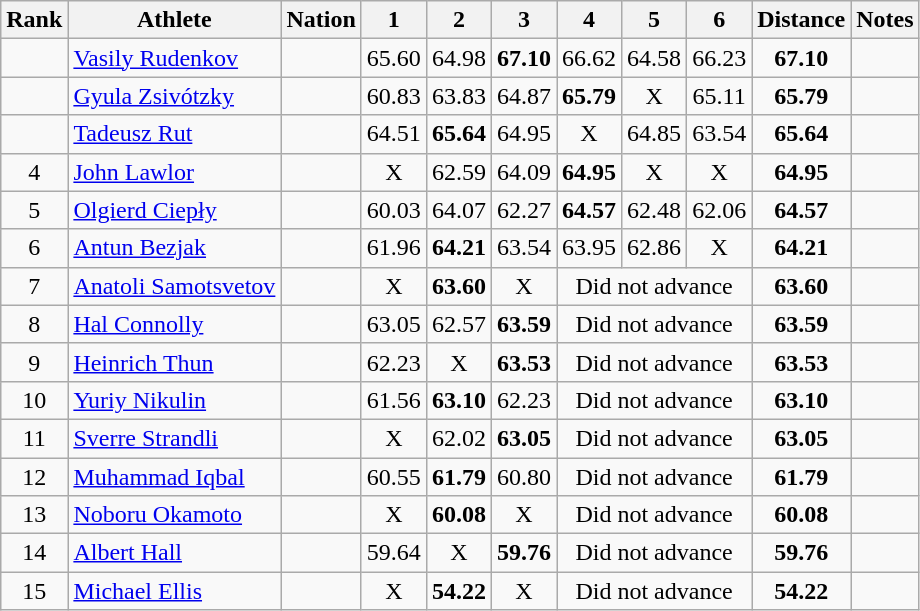<table class="wikitable sortable" style="text-align:center">
<tr>
<th>Rank</th>
<th>Athlete</th>
<th>Nation</th>
<th>1</th>
<th>2</th>
<th>3</th>
<th>4</th>
<th>5</th>
<th>6</th>
<th>Distance</th>
<th>Notes</th>
</tr>
<tr>
<td></td>
<td align=left><a href='#'>Vasily Rudenkov</a></td>
<td align=left></td>
<td>65.60</td>
<td>64.98</td>
<td><strong>67.10</strong> </td>
<td>66.62</td>
<td>64.58</td>
<td>66.23</td>
<td><strong>67.10</strong></td>
<td></td>
</tr>
<tr>
<td></td>
<td align=left><a href='#'>Gyula Zsivótzky</a></td>
<td align=left></td>
<td>60.83</td>
<td>63.83</td>
<td>64.87</td>
<td><strong>65.79</strong></td>
<td data-sort-value=1.00>X</td>
<td>65.11</td>
<td><strong>65.79</strong></td>
<td></td>
</tr>
<tr>
<td></td>
<td align=left><a href='#'>Tadeusz Rut</a></td>
<td align=left></td>
<td>64.51</td>
<td><strong>65.64</strong></td>
<td>64.95</td>
<td data-sort-value=1.00>X</td>
<td>64.85</td>
<td>63.54</td>
<td><strong>65.64</strong></td>
<td></td>
</tr>
<tr>
<td>4</td>
<td align=left><a href='#'>John Lawlor</a></td>
<td align=left></td>
<td data-sort-value=1.00>X</td>
<td>62.59</td>
<td>64.09</td>
<td><strong>64.95</strong></td>
<td data-sort-value=1.00>X</td>
<td data-sort-value=1.00>X</td>
<td><strong>64.95</strong></td>
<td></td>
</tr>
<tr>
<td>5</td>
<td align=left><a href='#'>Olgierd Ciepły</a></td>
<td align=left></td>
<td>60.03</td>
<td>64.07</td>
<td>62.27</td>
<td><strong>64.57</strong></td>
<td>62.48</td>
<td>62.06</td>
<td><strong>64.57</strong></td>
<td></td>
</tr>
<tr>
<td>6</td>
<td align=left><a href='#'>Antun Bezjak</a></td>
<td align=left></td>
<td>61.96</td>
<td><strong>64.21</strong></td>
<td>63.54</td>
<td>63.95</td>
<td>62.86</td>
<td data-sort-value=1.00>X</td>
<td><strong>64.21</strong></td>
<td></td>
</tr>
<tr>
<td>7</td>
<td align=left><a href='#'>Anatoli Samotsvetov</a></td>
<td align=left></td>
<td data-sort-value=1.00>X</td>
<td><strong>63.60</strong></td>
<td data-sort-value=1.00>X</td>
<td colspan=3 data-sort-value=0.00>Did not advance</td>
<td><strong>63.60</strong></td>
<td></td>
</tr>
<tr>
<td>8</td>
<td align=left><a href='#'>Hal Connolly</a></td>
<td align=left></td>
<td>63.05</td>
<td>62.57</td>
<td><strong>63.59</strong></td>
<td colspan=3 data-sort-value=0.00>Did not advance</td>
<td><strong>63.59</strong></td>
<td></td>
</tr>
<tr>
<td>9</td>
<td align=left><a href='#'>Heinrich Thun</a></td>
<td align=left></td>
<td>62.23</td>
<td data-sort-value=1.00>X</td>
<td><strong>63.53</strong></td>
<td colspan=3 data-sort-value=0.00>Did not advance</td>
<td><strong>63.53</strong></td>
<td></td>
</tr>
<tr>
<td>10</td>
<td align=left><a href='#'>Yuriy Nikulin</a></td>
<td align=left></td>
<td>61.56</td>
<td><strong>63.10</strong></td>
<td>62.23</td>
<td colspan=3 data-sort-value=0.00>Did not advance</td>
<td><strong>63.10</strong></td>
<td></td>
</tr>
<tr>
<td>11</td>
<td align=left><a href='#'>Sverre Strandli</a></td>
<td align=left></td>
<td data-sort-value=1.00>X</td>
<td>62.02</td>
<td><strong>63.05</strong></td>
<td colspan=3 data-sort-value=0.00>Did not advance</td>
<td><strong>63.05</strong></td>
<td></td>
</tr>
<tr>
<td>12</td>
<td align=left><a href='#'>Muhammad Iqbal</a></td>
<td align=left></td>
<td>60.55</td>
<td><strong>61.79</strong></td>
<td>60.80</td>
<td colspan=3 data-sort-value=0.00>Did not advance</td>
<td><strong>61.79</strong></td>
<td></td>
</tr>
<tr>
<td>13</td>
<td align=left><a href='#'>Noboru Okamoto</a></td>
<td align=left></td>
<td data-sort-value=1.00>X</td>
<td><strong>60.08</strong></td>
<td data-sort-value=1.00>X</td>
<td colspan=3 data-sort-value=0.00>Did not advance</td>
<td><strong>60.08</strong></td>
<td></td>
</tr>
<tr>
<td>14</td>
<td align=left><a href='#'>Albert Hall</a></td>
<td align=left></td>
<td>59.64</td>
<td data-sort-value=1.00>X</td>
<td><strong>59.76</strong></td>
<td colspan=3 data-sort-value=0.00>Did not advance</td>
<td><strong>59.76</strong></td>
<td></td>
</tr>
<tr>
<td>15</td>
<td align=left><a href='#'>Michael Ellis</a></td>
<td align=left></td>
<td data-sort-value=1.00>X</td>
<td><strong>54.22</strong></td>
<td data-sort-value=1.00>X</td>
<td colspan=3 data-sort-value=0.00>Did not advance</td>
<td><strong>54.22</strong></td>
<td></td>
</tr>
</table>
